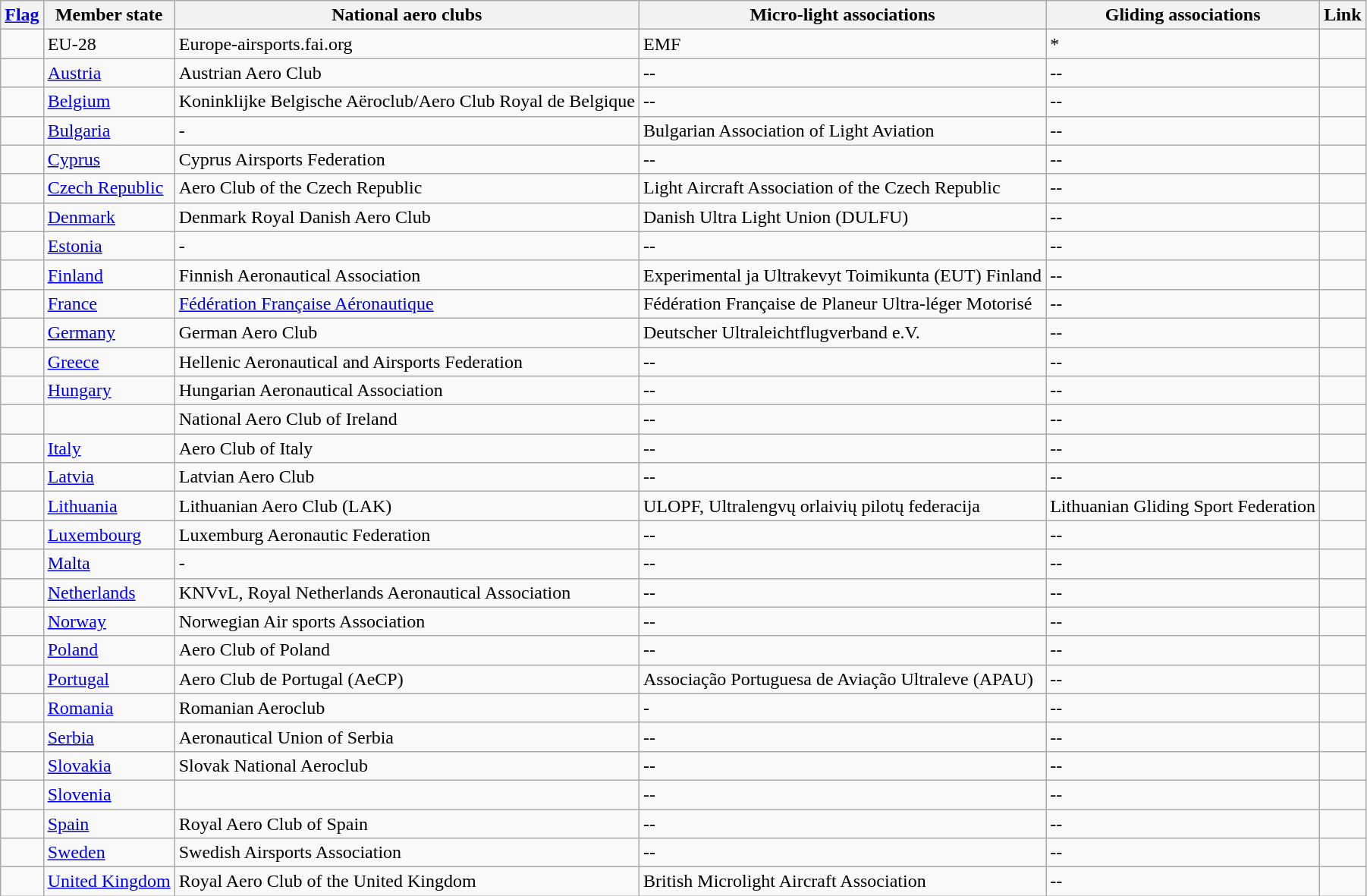<table class="wikitable sortable">
<tr>
<th class="unsortable"><a href='#'>Flag</a><br></th>
<th>Member state<br></th>
<th>National aero clubs</th>
<th>Micro-light associations <br></th>
<th>Gliding associations<br></th>
<th>Link<br></th>
</tr>
<tr>
<td style="text-align:center"></td>
<td>EU-28</td>
<td>Europe-airsports.fai.org</td>
<td>EMF</td>
<td>*</td>
<td></td>
</tr>
<tr>
<td></td>
<td><a href='#'>Austria</a></td>
<td>Austrian Aero Club</td>
<td>--</td>
<td>--</td>
<td></td>
</tr>
<tr>
<td></td>
<td><a href='#'>Belgium</a></td>
<td>Koninklijke Belgische Aëroclub/Aero Club Royal de Belgique</td>
<td>--</td>
<td>--</td>
<td></td>
</tr>
<tr>
<td></td>
<td><a href='#'>Bulgaria</a></td>
<td>-</td>
<td>Bulgarian Association of Light Aviation</td>
<td>--</td>
<td></td>
</tr>
<tr>
<td></td>
<td><a href='#'>Cyprus</a></td>
<td>Cyprus Airsports Federation</td>
<td>--</td>
<td>--</td>
<td></td>
</tr>
<tr>
<td></td>
<td><a href='#'>Czech Republic</a></td>
<td>Aero Club of the Czech Republic</td>
<td>Light Aircraft Association of the Czech Republic</td>
<td>--</td>
<td></td>
</tr>
<tr>
<td></td>
<td><a href='#'>Denmark</a></td>
<td>Denmark Royal Danish Aero Club</td>
<td>Danish Ultra Light Union (DULFU)</td>
<td>--</td>
<td></td>
</tr>
<tr>
<td></td>
<td><a href='#'>Estonia</a></td>
<td>-</td>
<td>--</td>
<td>--</td>
<td></td>
</tr>
<tr>
<td></td>
<td><a href='#'>Finland</a></td>
<td>Finnish Aeronautical Association</td>
<td>Experimental ja Ultrakevyt Toimikunta (EUT)  Finland</td>
<td>--</td>
<td></td>
</tr>
<tr>
<td></td>
<td><a href='#'>France</a></td>
<td><a href='#'>Fédération Française Aéronautique</a></td>
<td>Fédération Française de Planeur Ultra-léger Motorisé</td>
<td>--</td>
<td></td>
</tr>
<tr>
<td></td>
<td><a href='#'>Germany</a></td>
<td>German Aero Club</td>
<td>Deutscher Ultraleichtflugverband e.V.</td>
<td>--</td>
<td></td>
</tr>
<tr>
<td></td>
<td><a href='#'>Greece</a></td>
<td>Hellenic Aeronautical and Airsports Federation</td>
<td>--</td>
<td>--</td>
<td></td>
</tr>
<tr>
<td></td>
<td><a href='#'>Hungary</a></td>
<td>Hungarian Aeronautical Association</td>
<td>--</td>
<td>--</td>
<td></td>
</tr>
<tr>
<td></td>
<td></td>
<td>National Aero Club of Ireland</td>
<td>--</td>
<td>--</td>
<td></td>
</tr>
<tr>
<td></td>
<td><a href='#'>Italy</a></td>
<td>Aero Club of Italy</td>
<td>--</td>
<td>--</td>
<td></td>
</tr>
<tr>
<td></td>
<td><a href='#'>Latvia</a></td>
<td>Latvian Aero Club</td>
<td>--</td>
<td>--</td>
<td></td>
</tr>
<tr>
<td></td>
<td><a href='#'>Lithuania</a></td>
<td>Lithuanian Aero Club (LAK)</td>
<td>ULOPF, Ultralengvų orlaivių pilotų federacija</td>
<td>Lithuanian Gliding Sport Federation</td>
<td></td>
</tr>
<tr>
<td></td>
<td><a href='#'>Luxembourg</a></td>
<td>Luxemburg Aeronautic Federation</td>
<td>--</td>
<td>--</td>
<td></td>
</tr>
<tr>
<td></td>
<td><a href='#'>Malta</a></td>
<td>-</td>
<td>--</td>
<td>--</td>
<td></td>
</tr>
<tr>
<td></td>
<td><a href='#'>Netherlands</a></td>
<td>KNVvL, Royal Netherlands Aeronautical Association</td>
<td>--</td>
<td>--</td>
<td></td>
</tr>
<tr>
<td></td>
<td><a href='#'>Norway</a></td>
<td>Norwegian Air sports Association</td>
<td>--</td>
<td>--</td>
<td></td>
</tr>
<tr>
<td></td>
<td><a href='#'>Poland</a></td>
<td>Aero Club of Poland</td>
<td>--</td>
<td>--</td>
<td></td>
</tr>
<tr>
<td></td>
<td><a href='#'>Portugal</a></td>
<td>Aero Club de Portugal (AeCP)</td>
<td>Associação Portuguesa de Aviação Ultraleve (APAU)</td>
<td>--</td>
<td></td>
</tr>
<tr>
<td></td>
<td><a href='#'>Romania</a></td>
<td>Romanian Aeroclub</td>
<td>-</td>
<td>--</td>
<td></td>
</tr>
<tr>
<td></td>
<td><a href='#'>Serbia</a></td>
<td>Aeronautical Union of Serbia</td>
<td>--</td>
<td>--</td>
<td></td>
</tr>
<tr>
<td></td>
<td><a href='#'>Slovakia</a></td>
<td>Slovak National Aeroclub</td>
<td>--</td>
<td>--</td>
<td></td>
</tr>
<tr>
<td></td>
<td><a href='#'>Slovenia</a></td>
<td></td>
<td>--</td>
<td>--</td>
<td></td>
</tr>
<tr>
<td></td>
<td><a href='#'>Spain</a></td>
<td>Royal Aero Club of Spain</td>
<td>--</td>
<td>--</td>
<td></td>
</tr>
<tr>
<td></td>
<td><a href='#'>Sweden</a></td>
<td>Swedish Airsports Association</td>
<td>--</td>
<td>--</td>
<td></td>
</tr>
<tr>
<td></td>
<td><a href='#'>United Kingdom</a></td>
<td>Royal Aero Club of the United Kingdom</td>
<td>British Microlight Aircraft Association</td>
<td>--</td>
<td></td>
</tr>
</table>
